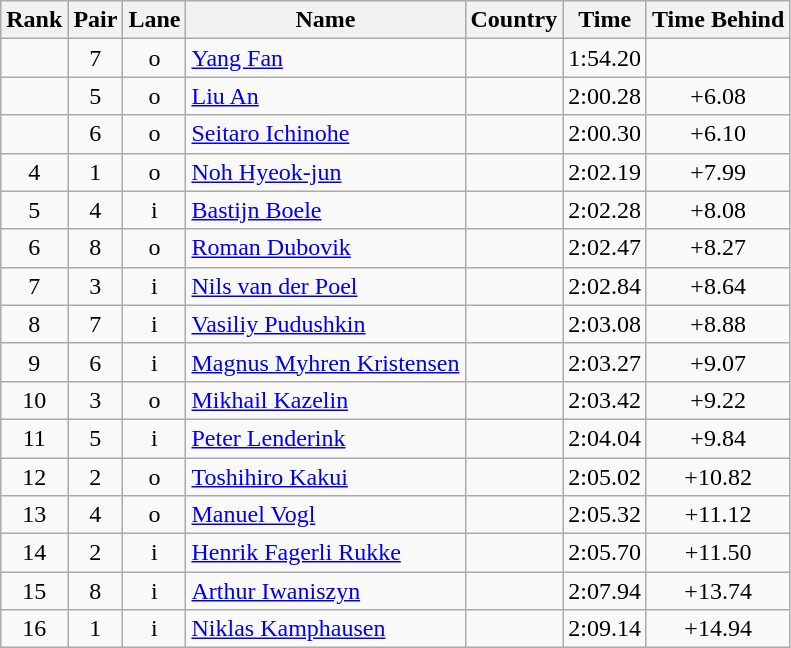<table class="wikitable sortable" style="text-align:center">
<tr>
<th>Rank</th>
<th>Pair</th>
<th>Lane</th>
<th>Name</th>
<th>Country</th>
<th>Time</th>
<th>Time Behind</th>
</tr>
<tr>
<td></td>
<td>7</td>
<td>o</td>
<td align=left><a href='#'>Yang Fan</a></td>
<td align=left></td>
<td>1:54.20</td>
<td></td>
</tr>
<tr>
<td></td>
<td>5</td>
<td>o</td>
<td align=left><a href='#'>Liu An</a></td>
<td align=left></td>
<td>2:00.28</td>
<td>+6.08</td>
</tr>
<tr>
<td></td>
<td>6</td>
<td>o</td>
<td align=left><a href='#'>Seitaro Ichinohe</a></td>
<td align=left></td>
<td>2:00.30</td>
<td>+6.10</td>
</tr>
<tr>
<td>4</td>
<td>1</td>
<td>o</td>
<td align=left><a href='#'>Noh Hyeok-jun</a></td>
<td align=left></td>
<td>2:02.19</td>
<td>+7.99</td>
</tr>
<tr>
<td>5</td>
<td>4</td>
<td>i</td>
<td align=left><a href='#'>Bastijn Boele</a></td>
<td align=left></td>
<td>2:02.28</td>
<td>+8.08</td>
</tr>
<tr>
<td>6</td>
<td>8</td>
<td>o</td>
<td align=left><a href='#'>Roman Dubovik</a></td>
<td align=left></td>
<td>2:02.47</td>
<td>+8.27</td>
</tr>
<tr>
<td>7</td>
<td>3</td>
<td>i</td>
<td align=left><a href='#'>Nils van der Poel</a></td>
<td align=left></td>
<td>2:02.84</td>
<td>+8.64</td>
</tr>
<tr>
<td>8</td>
<td>7</td>
<td>i</td>
<td align=left><a href='#'>Vasiliy Pudushkin</a></td>
<td align=left></td>
<td>2:03.08</td>
<td>+8.88</td>
</tr>
<tr>
<td>9</td>
<td>6</td>
<td>i</td>
<td align=left><a href='#'>Magnus Myhren Kristensen</a></td>
<td align=left></td>
<td>2:03.27</td>
<td>+9.07</td>
</tr>
<tr>
<td>10</td>
<td>3</td>
<td>o</td>
<td align=left><a href='#'>Mikhail Kazelin</a></td>
<td align=left></td>
<td>2:03.42</td>
<td>+9.22</td>
</tr>
<tr>
<td>11</td>
<td>5</td>
<td>i</td>
<td align=left><a href='#'>Peter Lenderink</a></td>
<td align=left></td>
<td>2:04.04</td>
<td>+9.84</td>
</tr>
<tr>
<td>12</td>
<td>2</td>
<td>o</td>
<td align=left><a href='#'>Toshihiro Kakui</a></td>
<td align=left></td>
<td>2:05.02</td>
<td>+10.82</td>
</tr>
<tr>
<td>13</td>
<td>4</td>
<td>o</td>
<td align=left><a href='#'>Manuel Vogl</a></td>
<td align=left></td>
<td>2:05.32</td>
<td>+11.12</td>
</tr>
<tr>
<td>14</td>
<td>2</td>
<td>i</td>
<td align=left><a href='#'>Henrik Fagerli Rukke</a></td>
<td align=left></td>
<td>2:05.70</td>
<td>+11.50</td>
</tr>
<tr>
<td>15</td>
<td>8</td>
<td>i</td>
<td align=left><a href='#'>Arthur Iwaniszyn</a></td>
<td align=left></td>
<td>2:07.94</td>
<td>+13.74</td>
</tr>
<tr>
<td>16</td>
<td>1</td>
<td>i</td>
<td align=left><a href='#'>Niklas Kamphausen</a></td>
<td align=left></td>
<td>2:09.14</td>
<td>+14.94</td>
</tr>
</table>
